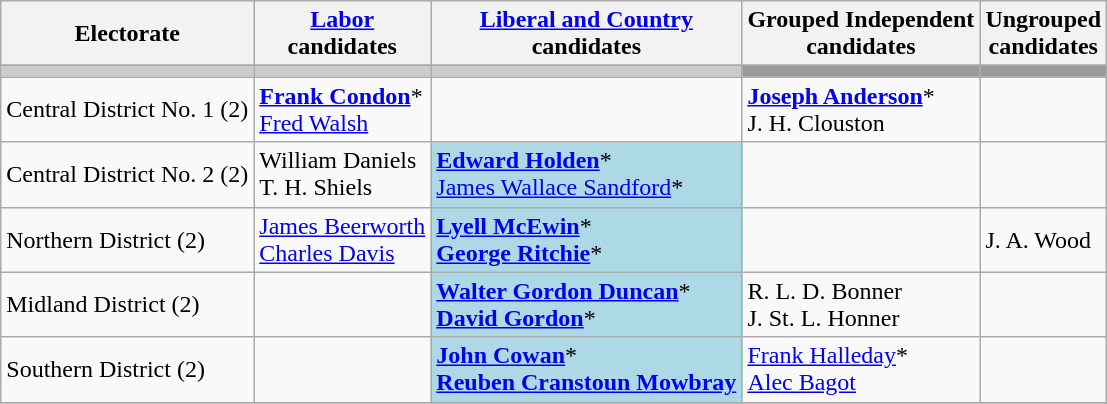<table class="wikitable">
<tr>
<th>Electorate</th>
<th><a href='#'>Labor</a><br> candidates</th>
<th><a href='#'>Liberal and Country</a><br> candidates</th>
<th>Grouped Independent <br>candidates</th>
<th>Ungrouped <br>candidates</th>
</tr>
<tr bgcolor="#cccccc">
</tr>
<tr bgcolor="#cccccc">
<td></td>
<td></td>
<td></td>
<td bgcolor="#999999"></td>
<td bgcolor="#999999"></td>
</tr>
<tr>
<td>Central District No. 1 (2)</td>
<td><strong><a href='#'>Frank Condon</a></strong>*<br><a href='#'>Fred Walsh</a></td>
<td></td>
<td><strong><a href='#'>Joseph Anderson</a></strong>*<br>J. H. Clouston</td>
<td></td>
</tr>
<tr>
<td>Central District No. 2 (2)</td>
<td>William Daniels<br>T. H. Shiels</td>
<td bgcolor=lightblue><strong><a href='#'>Edward Holden</a></strong>*<br><a href='#'>James Wallace Sandford</a>*</td>
<td></td>
<td></td>
</tr>
<tr>
<td>Northern District (2)</td>
<td><a href='#'>James Beerworth</a><br><a href='#'>Charles Davis</a></td>
<td bgcolor=lightblue><strong><a href='#'>Lyell McEwin</a></strong>*<br><strong><a href='#'>George Ritchie</a></strong>*</td>
<td></td>
<td>J. A. Wood</td>
</tr>
<tr>
<td>Midland District (2)</td>
<td></td>
<td bgcolor=lightblue><strong><a href='#'>Walter Gordon Duncan</a></strong>*<br><strong><a href='#'>David Gordon</a></strong>*</td>
<td>R. L. D. Bonner<br>J. St. L. Honner</td>
<td></td>
</tr>
<tr>
<td>Southern District (2)</td>
<td></td>
<td bgcolor=lightblue><strong><a href='#'>John Cowan</a></strong>*<br><strong><a href='#'>Reuben Cranstoun Mowbray</a></strong></td>
<td><a href='#'>Frank Halleday</a>*<br><a href='#'>Alec Bagot</a></td>
<td></td>
</tr>
<tr>
</tr>
</table>
